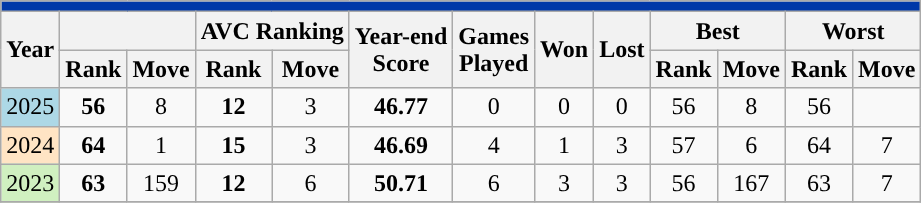<table class="wikitable sortable" style="text-align:center;">
<tr>
<th colspan=13 style="background: #0038A8; color: #FFFFFF;"><a href='#'></a></th>
</tr>
<tr>
<th rowspan=2>Year</th>
<th colspan=2></th>
<th colspan=2>AVC Ranking</th>
<th rowspan=2>Year-end<br> Score</th>
<th rowspan=2>Games<br>Played</th>
<th rowspan=2>Won</th>
<th rowspan=2>Lost</th>
<th colspan=2>Best</th>
<th colspan=2>Worst</th>
</tr>
<tr>
<th>Rank</th>
<th>Move</th>
<th>Rank</th>
<th>Move</th>
<th>Rank</th>
<th>Move</th>
<th>Rank</th>
<th>Move</th>
</tr>
<tr>
<td style="background-color:#add8e6;">2025</td>
<td><strong>56</strong></td>
<td style="text-align:center"> 8</td>
<td><strong>12</strong></td>
<td style="text-align:center"> 3</td>
<td><strong>46.77</strong></td>
<td>0</td>
<td>0</td>
<td>0</td>
<td>56</td>
<td style="text-align:center"> 8</td>
<td>56</td>
<td style="text-align:center"></td>
</tr>
<tr>
<td style="background-color:#ffe4c4;">2024</td>
<td><strong>64</strong></td>
<td align=center> 1</td>
<td><strong>15</strong></td>
<td align=center> 3</td>
<td><strong>46.69</strong></td>
<td>4</td>
<td>1</td>
<td>3</td>
<td>57</td>
<td align=center> 6</td>
<td>64</td>
<td align=center> 7</td>
</tr>
<tr>
<td style="background-color:#d0f0c0;">2023</td>
<td><strong>63</strong></td>
<td align=center> 159</td>
<td><strong>12</strong></td>
<td align=center> 6</td>
<td><strong>50.71</strong></td>
<td>6</td>
<td>3</td>
<td>3</td>
<td>56</td>
<td align=center> 167</td>
<td>63</td>
<td align=center> 7</td>
</tr>
<tr>
</tr>
</table>
